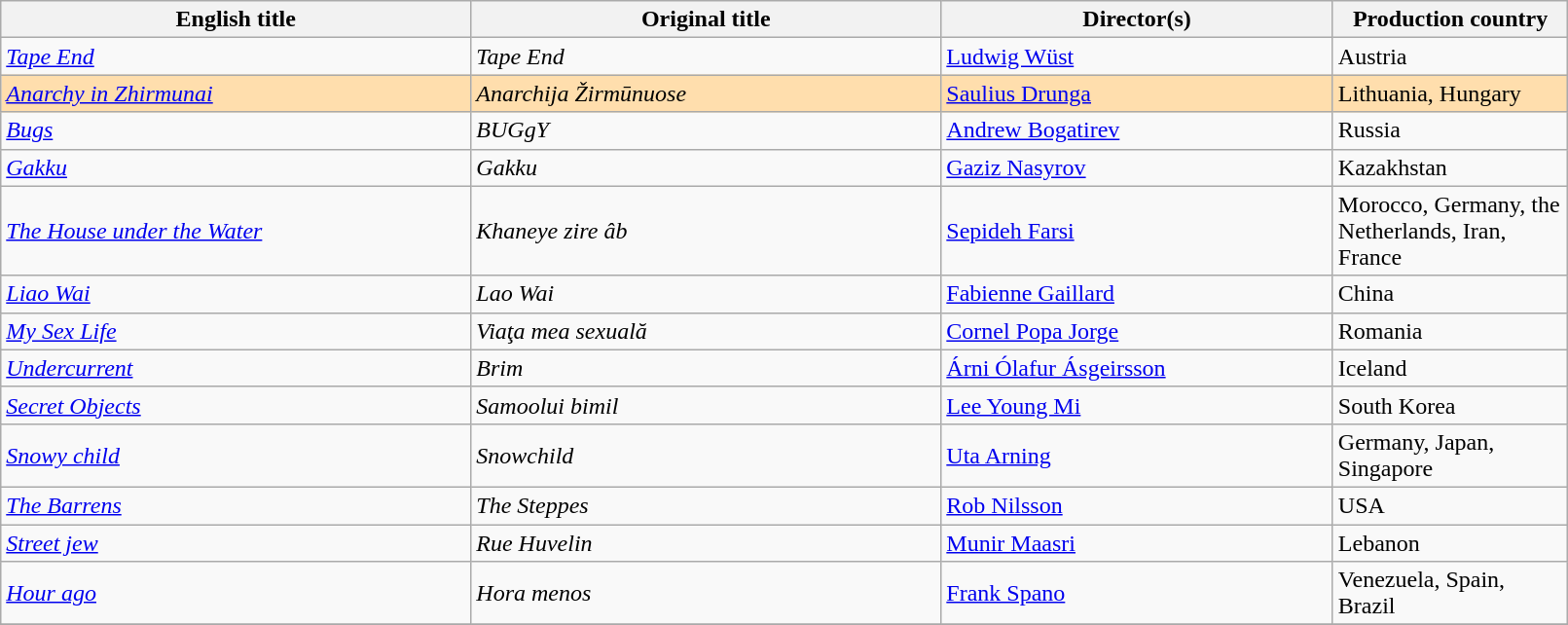<table class="sortable wikitable" width="85%" cellpadding="5">
<tr>
<th width="30%">English title</th>
<th width="30%">Original title</th>
<th width="25%">Director(s)</th>
<th width="15%">Production country</th>
</tr>
<tr>
<td><em><a href='#'>Tape End</a></em></td>
<td><em>Tape End</em></td>
<td><a href='#'>Ludwig Wüst</a></td>
<td>Austria</td>
</tr>
<tr style="background:#FFDEAD;">
<td><em><a href='#'>Anarchy in Zhirmunai</a></em></td>
<td><em>Anarchija Žirmūnuose</em></td>
<td><a href='#'>Saulius Drunga</a></td>
<td>Lithuania, Hungary</td>
</tr>
<tr>
<td><em><a href='#'>Bugs</a></em></td>
<td><em>BUGgY</em></td>
<td><a href='#'>Andrew Bogatirev</a></td>
<td>Russia</td>
</tr>
<tr>
<td><em><a href='#'>Gakku</a></em></td>
<td><em>Gakku</em></td>
<td><a href='#'>Gaziz Nasyrov</a></td>
<td>Kazakhstan</td>
</tr>
<tr>
<td><em><a href='#'>The House under the Water</a></em></td>
<td><em>Khaneye zire âb</em></td>
<td><a href='#'>Sepideh Farsi</a></td>
<td>Morocco, Germany, the Netherlands, Iran, France</td>
</tr>
<tr>
<td><em><a href='#'>Liao Wai</a></em></td>
<td><em>Lao Wai</em></td>
<td><a href='#'>Fabienne Gaillard</a></td>
<td>China</td>
</tr>
<tr>
<td><em><a href='#'>My Sex Life</a></em></td>
<td><em>Viaţa mea sexuală</em></td>
<td><a href='#'>Cornel Popa Jorge</a></td>
<td>Romania</td>
</tr>
<tr>
<td><em><a href='#'>Undercurrent</a></em></td>
<td><em>Brim</em></td>
<td><a href='#'>Árni Ólafur Ásgeirsson</a></td>
<td>Iceland</td>
</tr>
<tr>
<td><em><a href='#'>Secret Objects</a></em></td>
<td><em>Samoolui bimil</em></td>
<td><a href='#'>Lee Young Mi</a></td>
<td>South Korea</td>
</tr>
<tr>
<td><em><a href='#'>Snowy child</a></em></td>
<td><em>Snowchild</em></td>
<td><a href='#'>Uta Arning</a></td>
<td>Germany, Japan, Singapore</td>
</tr>
<tr>
<td><em><a href='#'>The Barrens</a></em></td>
<td><em>The Steppes</em></td>
<td><a href='#'>Rob Nilsson</a></td>
<td>USA</td>
</tr>
<tr>
<td><em><a href='#'>Street jew</a></em></td>
<td><em>Rue Huvelin</em></td>
<td><a href='#'>Munir Maasri</a></td>
<td>Lebanon</td>
</tr>
<tr>
<td><em><a href='#'>Hour ago</a></em></td>
<td><em>Hora menos</em></td>
<td><a href='#'>Frank Spano</a></td>
<td>Venezuela, Spain, Brazil</td>
</tr>
<tr>
</tr>
</table>
